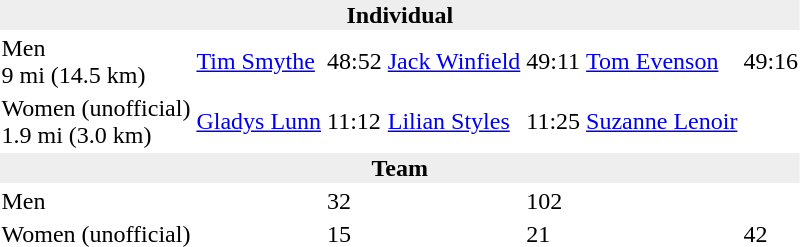<table>
<tr>
<td colspan=7 bgcolor=#eeeeee style=text-align:center;><strong>Individual</strong></td>
</tr>
<tr>
<td>Men<br>9 mi (14.5 km)</td>
<td><a href='#'>Tim Smythe</a><br></td>
<td>48:52</td>
<td><a href='#'>Jack Winfield</a><br></td>
<td>49:11</td>
<td><a href='#'>Tom Evenson</a><br></td>
<td>49:16</td>
</tr>
<tr>
<td>Women (unofficial)<br>1.9 mi (3.0 km)</td>
<td><a href='#'>Gladys Lunn</a><br></td>
<td>11:12</td>
<td><a href='#'>Lilian Styles</a><br></td>
<td>11:25</td>
<td><a href='#'>Suzanne Lenoir</a><br></td>
<td></td>
</tr>
<tr>
<td colspan=7 bgcolor=#eeeeee style=text-align:center;><strong>Team</strong></td>
</tr>
<tr>
<td>Men</td>
<td></td>
<td>32</td>
<td> <br> </td>
<td>102</td>
<td></td>
<td></td>
</tr>
<tr>
<td>Women (unofficial)</td>
<td></td>
<td>15</td>
<td></td>
<td>21</td>
<td></td>
<td>42</td>
</tr>
</table>
